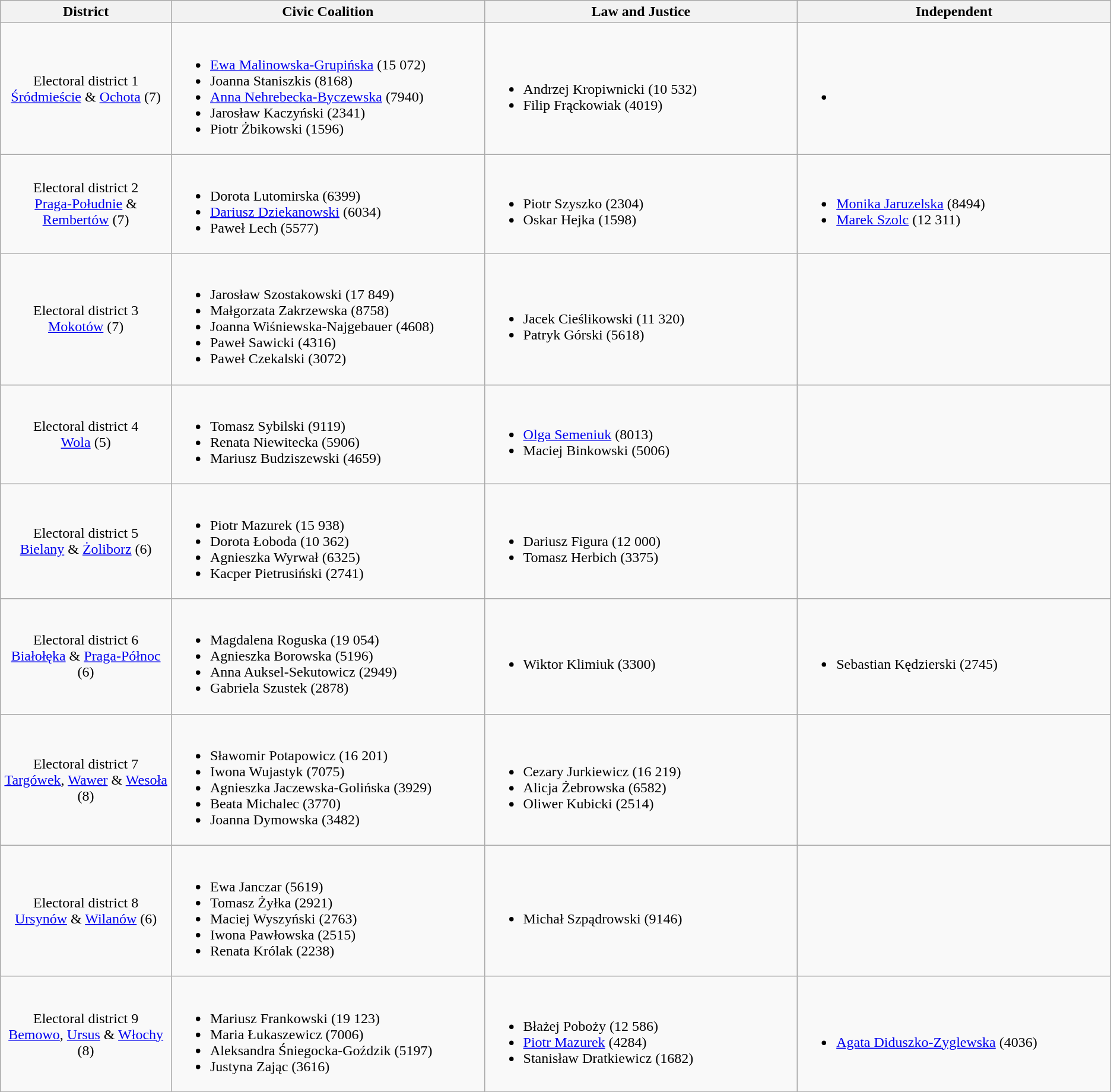<table class="wikitable">
<tr>
<th width="12%">District</th>
<th width="22%">Civic Coalition</th>
<th width="22%">Law and Justice</th>
<th width="22%">Independent</th>
</tr>
<tr>
<td style="text-align:center">Electoral district 1<br><a href='#'>Śródmieście</a> & <a href='#'>Ochota</a>
(7)</td>
<td><br><ul><li><a href='#'>Ewa Malinowska-Grupińska</a> (15 072)</li><li>Joanna Staniszkis (8168)</li><li><a href='#'>Anna Nehrebecka-Byczewska</a> (7940)</li><li>Jarosław Kaczyński (2341)</li><li>Piotr Żbikowski (1596)</li></ul></td>
<td><br><ul><li>Andrzej Kropiwnicki (10 532)</li><li>Filip Frąckowiak (4019)</li></ul></td>
<td><br><ul><li></li></ul></td>
</tr>
<tr>
<td style="text-align:center">Electoral district 2<br><a href='#'>Praga-Południe</a> & <a href='#'>Rembertów</a>
(7)</td>
<td><br><ul><li>Dorota Lutomirska (6399)</li><li><a href='#'>Dariusz Dziekanowski</a> (6034)</li><li>Paweł Lech (5577)</li></ul></td>
<td><br><ul><li>Piotr Szyszko (2304)</li><li>Oskar Hejka (1598)</li></ul></td>
<td><br><ul><li><a href='#'>Monika Jaruzelska</a> (8494)</li><li><a href='#'>Marek Szolc</a> (12 311)</li></ul></td>
</tr>
<tr>
<td style="text-align:center">Electoral district 3<br><a href='#'>Mokotów</a>
(7)</td>
<td><br><ul><li>Jarosław Szostakowski (17 849)</li><li>Małgorzata Zakrzewska (8758)</li><li>Joanna Wiśniewska-Najgebauer (4608)</li><li>Paweł Sawicki (4316)</li><li>Paweł Czekalski (3072)</li></ul></td>
<td><br><ul><li>Jacek Cieślikowski (11 320)</li><li>Patryk Górski (5618)</li></ul></td>
<td></td>
</tr>
<tr>
<td style="text-align:center">Electoral district 4<br><a href='#'>Wola</a>
(5)</td>
<td><br><ul><li>Tomasz Sybilski (9119)</li><li>Renata Niewitecka (5906)</li><li>Mariusz Budziszewski (4659)</li></ul></td>
<td><br><ul><li><a href='#'>Olga Semeniuk</a> (8013)</li><li>Maciej Binkowski (5006)</li></ul></td>
<td></td>
</tr>
<tr>
<td style="text-align:center">Electoral district 5<br><a href='#'>Bielany</a> & <a href='#'>Żoliborz</a>
(6)</td>
<td><br><ul><li>Piotr Mazurek (15 938)</li><li>Dorota Łoboda (10 362)</li><li>Agnieszka Wyrwał (6325)</li><li>Kacper Pietrusiński (2741)</li></ul></td>
<td><br><ul><li>Dariusz Figura (12 000)</li><li>Tomasz Herbich (3375)</li></ul></td>
<td></td>
</tr>
<tr>
<td style="text-align:center">Electoral district 6<br><a href='#'>Białołęka</a> & <a href='#'>Praga-Północ</a>
(6)</td>
<td><br><ul><li>Magdalena Roguska (19 054)</li><li>Agnieszka Borowska (5196)</li><li>Anna Auksel-Sekutowicz (2949)</li><li>Gabriela Szustek (2878)</li></ul></td>
<td><br><ul><li>Wiktor Klimiuk (3300)</li></ul></td>
<td><br><ul><li>Sebastian Kędzierski (2745)</li></ul></td>
</tr>
<tr>
<td style="text-align:center">Electoral district 7<br><a href='#'>Targówek</a>, <a href='#'>Wawer</a> & <a href='#'>Wesoła</a>
(8)</td>
<td><br><ul><li>Sławomir Potapowicz (16 201)</li><li>Iwona Wujastyk (7075)</li><li>Agnieszka Jaczewska-Golińska (3929)</li><li>Beata Michalec (3770)</li><li>Joanna Dymowska (3482)</li></ul></td>
<td><br><ul><li>Cezary Jurkiewicz (16 219)</li><li>Alicja Żebrowska (6582)</li><li>Oliwer Kubicki (2514)</li></ul></td>
<td></td>
</tr>
<tr>
<td style="text-align:center">Electoral district 8<br><a href='#'>Ursynów</a> & <a href='#'>Wilanów</a>
(6)</td>
<td><br><ul><li>Ewa Janczar (5619)</li><li>Tomasz Żyłka (2921)</li><li>Maciej Wyszyński (2763)</li><li>Iwona Pawłowska (2515)</li><li>Renata Królak (2238)</li></ul></td>
<td><br><ul><li>Michał Szpądrowski (9146)</li></ul></td>
<td></td>
</tr>
<tr>
<td style="text-align:center">Electoral district 9<br><a href='#'>Bemowo</a>, <a href='#'>Ursus</a> & <a href='#'>Włochy</a>
(8)</td>
<td><br><ul><li>Mariusz Frankowski (19 123)</li><li>Maria Łukaszewicz (7006)</li><li>Aleksandra Śniegocka-Goździk (5197)</li><li>Justyna Zając (3616)</li></ul></td>
<td><br><ul><li>Błażej Poboży (12 586)</li><li><a href='#'>Piotr Mazurek</a> (4284)</li><li>Stanisław Dratkiewicz (1682)</li></ul></td>
<td><br><ul><li><a href='#'>Agata Diduszko-Zyglewska</a> (4036)</li></ul></td>
</tr>
</table>
